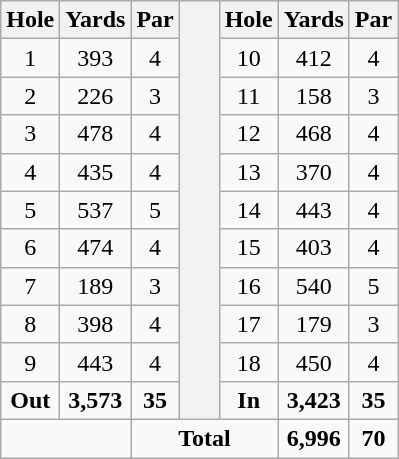<table class="wikitable" style="text-align:center; font-size:100%;">
<tr>
<th>Hole</th>
<th>Yards</th>
<th>Par</th>
<th rowspan="11" style="min-width: 1.2em"></th>
<th>Hole</th>
<th>Yards</th>
<th>Par</th>
</tr>
<tr>
<td>1</td>
<td>393</td>
<td>4</td>
<td>10</td>
<td>412</td>
<td>4</td>
</tr>
<tr>
<td>2</td>
<td>226</td>
<td>3</td>
<td>11</td>
<td>158</td>
<td>3</td>
</tr>
<tr>
<td>3</td>
<td>478</td>
<td>4</td>
<td>12</td>
<td>468</td>
<td>4</td>
</tr>
<tr>
<td>4</td>
<td>435</td>
<td>4</td>
<td>13</td>
<td>370</td>
<td>4</td>
</tr>
<tr>
<td>5</td>
<td>537</td>
<td>5</td>
<td>14</td>
<td>443</td>
<td>4</td>
</tr>
<tr>
<td>6</td>
<td>474</td>
<td>4</td>
<td>15</td>
<td>403</td>
<td>4</td>
</tr>
<tr>
<td>7</td>
<td>189</td>
<td>3</td>
<td>16</td>
<td>540</td>
<td>5</td>
</tr>
<tr>
<td>8</td>
<td>398</td>
<td>4</td>
<td>17</td>
<td>179</td>
<td>3</td>
</tr>
<tr>
<td>9</td>
<td>443</td>
<td>4</td>
<td>18</td>
<td>450</td>
<td>4</td>
</tr>
<tr>
<td><strong>Out</strong></td>
<td><strong>3,573</strong></td>
<td><strong>35</strong></td>
<td><strong>In</strong></td>
<td><strong>3,423</strong></td>
<td><strong>35</strong></td>
</tr>
<tr>
<td colspan=2 align=left></td>
<td colspan=3><strong>Total</strong></td>
<td><strong>6,996</strong></td>
<td><strong>70</strong></td>
</tr>
</table>
